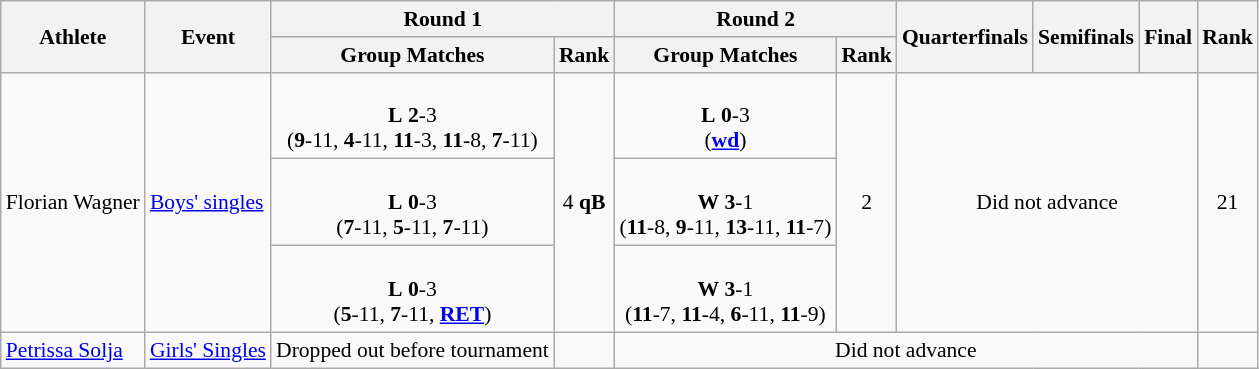<table class="wikitable" border="1" style="font-size:90%">
<tr>
<th rowspan=2>Athlete</th>
<th rowspan=2>Event</th>
<th colspan=2>Round 1</th>
<th colspan=2>Round 2</th>
<th rowspan=2>Quarterfinals</th>
<th rowspan=2>Semifinals</th>
<th rowspan=2>Final</th>
<th rowspan=2>Rank</th>
</tr>
<tr>
<th>Group Matches</th>
<th>Rank</th>
<th>Group Matches</th>
<th>Rank</th>
</tr>
<tr>
<td rowspan=3>Florian Wagner</td>
<td rowspan=3><a href='#'>Boys' singles</a></td>
<td align=center> <br> <strong>L</strong> <strong>2</strong>-3 <br> (<strong>9</strong>-11, <strong>4</strong>-11, <strong>11</strong>-3, <strong>11</strong>-8, <strong>7</strong>-11)</td>
<td rowspan=3 align=center>4 <strong>qB</strong></td>
<td align=center> <br> <strong>L</strong> <strong>0</strong>-3 <br> (<strong><a href='#'>wd</a></strong>)</td>
<td rowspan=3 align=center>2</td>
<td rowspan=3 colspan=3 align=center>Did not advance</td>
<td rowspan=3 align=center>21</td>
</tr>
<tr>
<td align=center> <br> <strong>L</strong> <strong>0</strong>-3 <br> (<strong>7</strong>-11, <strong>5</strong>-11, <strong>7</strong>-11)</td>
<td align=center> <br> <strong>W</strong> <strong>3</strong>-1 <br> (<strong>11</strong>-8, <strong>9</strong>-11, <strong>13</strong>-11, <strong>11</strong>-7)</td>
</tr>
<tr>
<td align=center> <br> <strong>L</strong> <strong>0</strong>-3 <br> (<strong>5</strong>-11, <strong>7</strong>-11, <strong><a href='#'>RET</a></strong>)</td>
<td align=center> <br> <strong>W</strong> <strong>3</strong>-1 <br> (<strong>11</strong>-7, <strong>11</strong>-4, <strong>6</strong>-11, <strong>11</strong>-9)</td>
</tr>
<tr>
<td rowspan=3><a href='#'>Petrissa Solja</a></td>
<td rowspan=3><a href='#'>Girls' Singles</a></td>
<td align=center>Dropped out before tournament</td>
<td></td>
<td colspan=5 align=center>Did not advance</td>
<td rowspan=3 align=center></td>
</tr>
</table>
